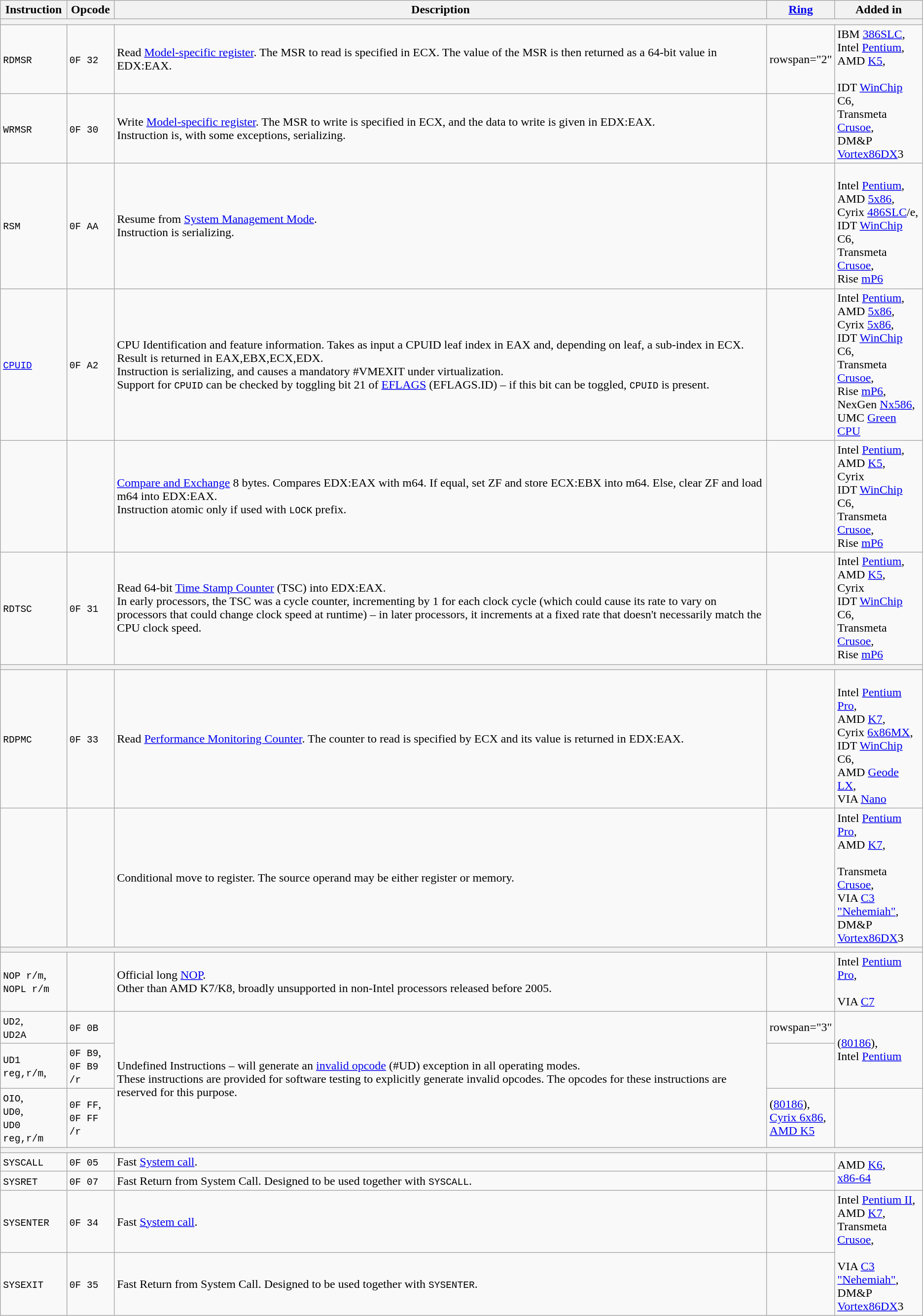<table class="wikitable sortable sticky-header">
<tr>
<th>Instruction</th>
<th>Opcode</th>
<th>Description</th>
<th><a href='#'>Ring</a></th>
<th>Added in</th>
</tr>
<tr>
<th colspan="5"></th>
</tr>
<tr>
<td><code>RDMSR</code></td>
<td><code>0F 32</code></td>
<td>Read <a href='#'>Model-specific register</a>. The MSR to read is specified in ECX. The value of the MSR is then returned as a 64-bit value in EDX:EAX.</td>
<td>rowspan="2" </td>
<td rowspan="2">IBM <a href='#'>386SLC</a>,<br>Intel <a href='#'>Pentium</a>,<br>AMD <a href='#'>K5</a>,<br><br>IDT <a href='#'>WinChip</a> C6,<br>Transmeta <a href='#'>Crusoe</a>,<br>DM&P <a href='#'>Vortex86DX</a>3</td>
</tr>
<tr>
<td><code>WRMSR</code></td>
<td><code>0F 30</code></td>
<td>Write <a href='#'>Model-specific register</a>. The MSR to write is specified in ECX, and the data to write is given in EDX:EAX.<br>Instruction is, with some exceptions, serializing.</td>
</tr>
<tr>
<td><code>RSM</code></td>
<td><code>0F AA</code></td>
<td>Resume from <a href='#'>System Management Mode</a>.<br>Instruction is serializing.</td>
<td></td>
<td><br>Intel <a href='#'>Pentium</a>,<br>AMD <a href='#'>5x86</a>,<br>Cyrix <a href='#'>486SLC</a>/e,<br>IDT <a href='#'>WinChip</a> C6,<br>Transmeta <a href='#'>Crusoe</a>,<br>Rise <a href='#'>mP6</a></td>
</tr>
<tr>
<td><code><a href='#'>CPUID</a></code></td>
<td><code>0F A2</code></td>
<td>CPU Identification and feature information. Takes as input a CPUID leaf index in EAX and, depending on leaf, a sub-index in ECX. Result is returned in EAX,EBX,ECX,EDX.<br>Instruction is serializing, and causes a mandatory #VMEXIT under virtualization.<br>Support for <code>CPUID</code> can be checked by toggling bit 21 of <a href='#'>EFLAGS</a> (EFLAGS.ID) – if this bit can be toggled, <code>CPUID</code> is present.</td>
<td></td>
<td>Intel <a href='#'>Pentium</a>,<br>AMD <a href='#'>5x86</a>,<br>Cyrix <a href='#'>5x86</a>,<br>IDT <a href='#'>WinChip</a> C6,<br>Transmeta <a href='#'>Crusoe</a>,<br>Rise <a href='#'>mP6</a>,<br>NexGen <a href='#'>Nx586</a>,<br>UMC <a href='#'>Green CPU</a></td>
</tr>
<tr>
<td></td>
<td></td>
<td><a href='#'>Compare and Exchange</a> 8 bytes. Compares EDX:EAX with m64. If equal, set ZF and store ECX:EBX into m64. Else, clear ZF and load m64 into EDX:EAX.<br>Instruction atomic only if used with <code>LOCK</code> prefix.</td>
<td></td>
<td>Intel <a href='#'>Pentium</a>,<br>AMD <a href='#'>K5</a>,<br>Cyrix <br>IDT <a href='#'>WinChip</a> C6,<br>Transmeta <a href='#'>Crusoe</a>,<br>Rise <a href='#'>mP6</a></td>
</tr>
<tr>
<td><code>RDTSC</code></td>
<td><code>0F 31</code></td>
<td>Read 64-bit <a href='#'>Time Stamp Counter</a> (TSC) into EDX:EAX.<br>In early processors, the TSC was a cycle counter, incrementing by 1 for each clock cycle (which could cause its rate to vary on processors that could change clock speed at runtime) – in later processors, it increments at a fixed rate that doesn't necessarily match the CPU clock speed.</td>
<td></td>
<td>Intel <a href='#'>Pentium</a>,<br>AMD <a href='#'>K5</a>,<br>Cyrix <br>IDT <a href='#'>WinChip</a> C6,<br>Transmeta <a href='#'>Crusoe</a>,<br>Rise <a href='#'>mP6</a></td>
</tr>
<tr>
<th colspan="5"></th>
</tr>
<tr>
<td><code>RDPMC</code></td>
<td><code>0F 33</code></td>
<td>Read <a href='#'>Performance Monitoring Counter</a>. The counter to read is specified by ECX and its value is returned in EDX:EAX.</td>
<td></td>
<td><br>Intel <a href='#'>Pentium Pro</a>,<br>AMD <a href='#'>K7</a>,<br>Cyrix <a href='#'>6x86MX</a>,<br>IDT <a href='#'>WinChip</a> C6,<br>AMD <a href='#'>Geode LX</a>,<br>VIA <a href='#'>Nano</a></td>
</tr>
<tr>
<td></td>
<td></td>
<td>Conditional move to register. The source operand may be either register or memory.</td>
<td></td>
<td>Intel <a href='#'>Pentium Pro</a>,<br>AMD <a href='#'>K7</a>,<br><br>Transmeta <a href='#'>Crusoe</a>,<br>VIA <a href='#'>C3 "Nehemiah"</a>,<br>DM&P <a href='#'>Vortex86DX</a>3</td>
</tr>
<tr>
<th colspan="5"></th>
</tr>
<tr>
<td><code>NOP r/m</code>,<br><code>NOPL r/m</code></td>
<td></td>
<td>Official long <a href='#'>NOP</a>.<br>Other than AMD K7/K8, broadly unsupported in non-Intel processors released before 2005.</td>
<td></td>
<td>Intel <a href='#'>Pentium Pro</a>,<br><br>VIA <a href='#'>C7</a></td>
</tr>
<tr>
<td><code>UD2</code>,<br><code>UD2A</code></td>
<td><code>0F 0B</code></td>
<td rowspan="3">Undefined Instructions – will generate an <a href='#'>invalid opcode</a> (#UD) exception in all operating modes.<br>These instructions are provided for software testing to explicitly generate invalid opcodes. The opcodes for these instructions are reserved for this purpose.</td>
<td>rowspan="3" </td>
<td rowspan="2">(<a href='#'>80186</a>),<br>Intel <a href='#'>Pentium</a></td>
</tr>
<tr>
<td><code>UD1 reg,r/m</code>,<br></td>
<td><code>0F B9</code>,<br><code>0F B9 /r</code></td>
</tr>
<tr>
<td><code>OIO</code>,<br><code>UD0</code>,<br><code>UD0 reg,r/m</code></td>
<td><code>0F FF</code>,<br><code>0F FF /r</code></td>
<td>(<a href='#'>80186</a>),<br><a href='#'>Cyrix 6x86</a>,<br><a href='#'>AMD K5</a><br></td>
</tr>
<tr>
<th colspan="5"></th>
</tr>
<tr>
<td><code>SYSCALL</code></td>
<td><code>0F 05</code></td>
<td>Fast <a href='#'>System call</a>.</td>
<td></td>
<td rowspan="2">AMD <a href='#'>K6</a>,<br><a href='#'>x86-64</a></td>
</tr>
<tr>
<td><code>SYSRET</code></td>
<td><code>0F 07</code></td>
<td>Fast Return from System Call. Designed to be used together with <code>SYSCALL</code>.</td>
<td></td>
</tr>
<tr>
<td><code>SYSENTER</code></td>
<td><code>0F 34</code></td>
<td>Fast <a href='#'>System call</a>.</td>
<td></td>
<td rowspan="2">Intel <a href='#'>Pentium II</a>,<br>AMD <a href='#'>K7</a>,<br>Transmeta <a href='#'>Crusoe</a>,<br><br>VIA <a href='#'>C3 "Nehemiah"</a>,<br>DM&P <a href='#'>Vortex86DX</a>3</td>
</tr>
<tr>
<td><code>SYSEXIT</code></td>
<td><code>0F 35</code></td>
<td>Fast Return from System Call. Designed to be used together with <code>SYSENTER</code>.</td>
<td></td>
</tr>
</table>
